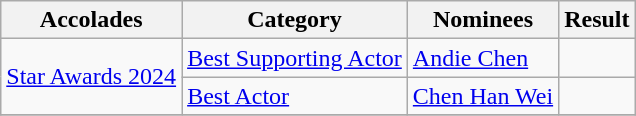<table class="wikitable sortable">
<tr>
<th>Accolades</th>
<th>Category</th>
<th>Nominees</th>
<th>Result</th>
</tr>
<tr>
<td rowspan="2"><a href='#'>Star Awards 2024</a></td>
<td><a href='#'>Best Supporting Actor</a></td>
<td><a href='#'>Andie Chen</a></td>
<td></td>
</tr>
<tr>
<td><a href='#'>Best Actor</a></td>
<td><a href='#'>Chen Han Wei</a></td>
<td></td>
</tr>
<tr>
</tr>
</table>
